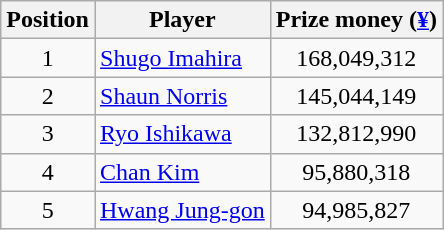<table class="wikitable">
<tr>
<th>Position</th>
<th>Player</th>
<th>Prize money (<a href='#'>¥</a>)</th>
</tr>
<tr>
<td align=center>1</td>
<td> <a href='#'>Shugo Imahira</a></td>
<td align=center>168,049,312</td>
</tr>
<tr>
<td align=center>2</td>
<td> <a href='#'>Shaun Norris</a></td>
<td align=center>145,044,149</td>
</tr>
<tr>
<td align=center>3</td>
<td> <a href='#'>Ryo Ishikawa</a></td>
<td align=center>132,812,990</td>
</tr>
<tr>
<td align=center>4</td>
<td> <a href='#'>Chan Kim</a></td>
<td align=center>95,880,318</td>
</tr>
<tr>
<td align=center>5</td>
<td> <a href='#'>Hwang Jung-gon</a></td>
<td align=center>94,985,827</td>
</tr>
</table>
